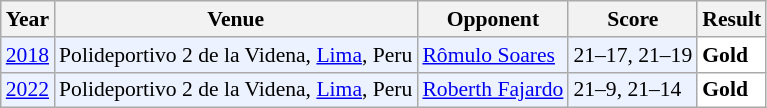<table class="sortable wikitable" style="font-size: 90%;">
<tr>
<th>Year</th>
<th>Venue</th>
<th>Opponent</th>
<th>Score</th>
<th>Result</th>
</tr>
<tr style="background:#ECF2FF">
<td align="center"><a href='#'>2018</a></td>
<td align="left">Polideportivo 2 de la Videna, <a href='#'>Lima</a>, Peru</td>
<td align="left"> <a href='#'>Rômulo Soares</a></td>
<td align="left">21–17, 21–19</td>
<td style="text-align:left; background:white"> <strong>Gold</strong></td>
</tr>
<tr style="background:#ECF2FF">
<td align="center"><a href='#'>2022</a></td>
<td align="left">Polideportivo 2 de la Videna, <a href='#'>Lima</a>, Peru</td>
<td align="left"> <a href='#'>Roberth Fajardo</a></td>
<td align="left">21–9, 21–14</td>
<td style="text-align:left; background:white"> <strong>Gold</strong></td>
</tr>
</table>
